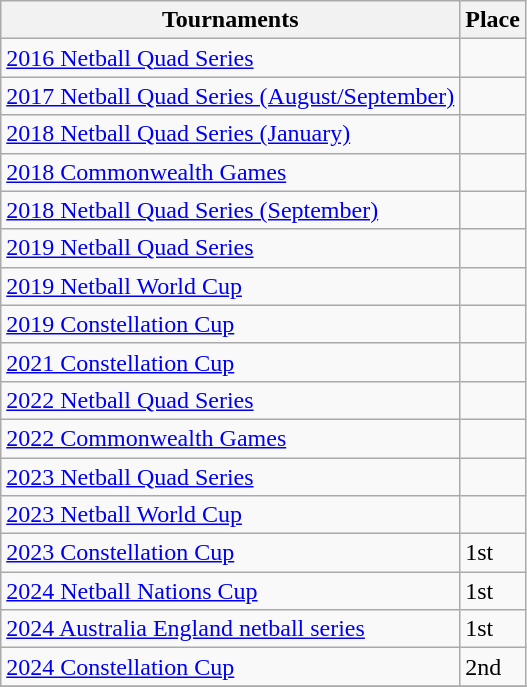<table class="wikitable collapsible">
<tr>
<th>Tournaments</th>
<th>Place</th>
</tr>
<tr>
<td><a href='#'>2016 Netball Quad Series</a></td>
<td></td>
</tr>
<tr>
<td><a href='#'>2017 Netball Quad Series (August/September)</a></td>
<td></td>
</tr>
<tr>
<td><a href='#'>2018 Netball Quad Series (January)</a></td>
<td></td>
</tr>
<tr>
<td><a href='#'>2018 Commonwealth Games</a></td>
<td></td>
</tr>
<tr>
<td><a href='#'>2018 Netball Quad Series (September)</a></td>
<td></td>
</tr>
<tr>
<td><a href='#'>2019 Netball Quad Series</a></td>
<td></td>
</tr>
<tr>
<td><a href='#'>2019 Netball World Cup</a></td>
<td></td>
</tr>
<tr>
<td><a href='#'>2019 Constellation Cup</a></td>
<td></td>
</tr>
<tr>
<td><a href='#'>2021 Constellation Cup</a></td>
<td></td>
</tr>
<tr>
<td><a href='#'>2022 Netball Quad Series</a></td>
<td></td>
</tr>
<tr>
<td><a href='#'>2022 Commonwealth Games</a></td>
<td></td>
</tr>
<tr>
<td><a href='#'>2023 Netball Quad Series</a></td>
<td></td>
</tr>
<tr>
<td><a href='#'>2023 Netball World Cup</a></td>
<td></td>
</tr>
<tr>
<td><a href='#'>2023 Constellation Cup</a></td>
<td>1st</td>
</tr>
<tr>
<td><a href='#'>2024 Netball Nations Cup</a></td>
<td>1st</td>
</tr>
<tr>
<td><a href='#'>2024 Australia England netball series</a></td>
<td>1st</td>
</tr>
<tr>
<td><a href='#'>2024 Constellation Cup</a></td>
<td>2nd</td>
</tr>
<tr>
</tr>
</table>
